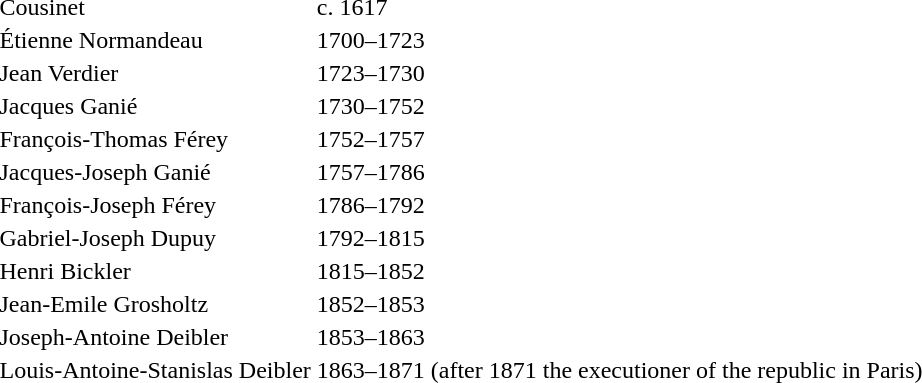<table>
<tr>
<td>Cousinet</td>
<td>c. 1617</td>
</tr>
<tr>
<td>Étienne Normandeau</td>
<td>1700–1723</td>
</tr>
<tr>
<td>Jean Verdier</td>
<td>1723–1730</td>
</tr>
<tr>
<td>Jacques Ganié</td>
<td>1730–1752</td>
</tr>
<tr>
<td>François-Thomas Férey</td>
<td>1752–1757</td>
</tr>
<tr>
<td>Jacques-Joseph Ganié</td>
<td>1757–1786</td>
</tr>
<tr>
<td>François-Joseph Férey</td>
<td>1786–1792</td>
</tr>
<tr>
<td>Gabriel-Joseph Dupuy</td>
<td>1792–1815</td>
</tr>
<tr>
<td>Henri Bickler</td>
<td>1815–1852</td>
</tr>
<tr>
<td>Jean-Emile Grosholtz</td>
<td>1852–1853</td>
</tr>
<tr>
<td>Joseph-Antoine Deibler</td>
<td>1853–1863</td>
</tr>
<tr>
<td>Louis-Antoine-Stanislas Deibler</td>
<td>1863–1871 (after 1871 the executioner of the republic in Paris)</td>
</tr>
</table>
